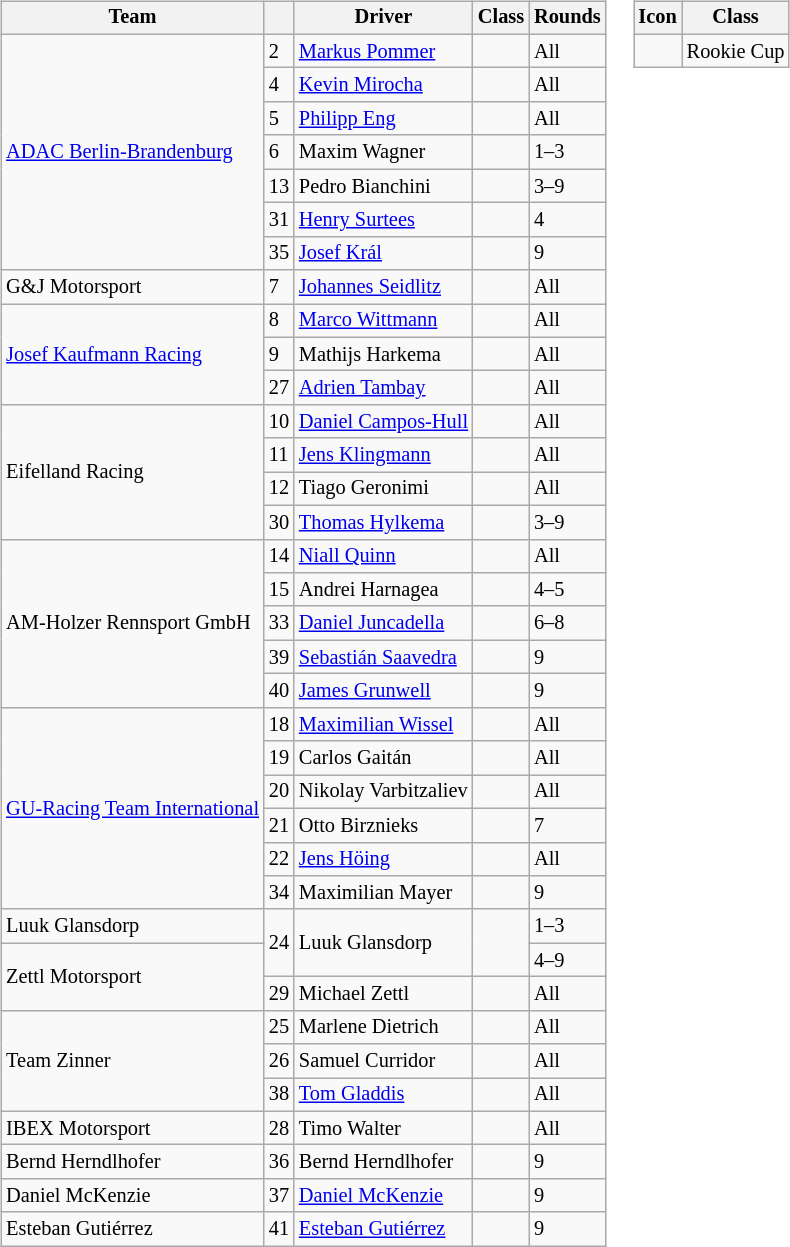<table>
<tr>
<td><br><table class="wikitable" style="font-size:85%">
<tr>
<th>Team</th>
<th></th>
<th>Driver</th>
<th>Class</th>
<th>Rounds</th>
</tr>
<tr>
<td rowspan=7> <a href='#'>ADAC Berlin-Brandenburg</a></td>
<td>2</td>
<td> <a href='#'>Markus Pommer</a></td>
<td align=center></td>
<td>All</td>
</tr>
<tr>
<td>4</td>
<td> <a href='#'>Kevin Mirocha</a></td>
<td align=center></td>
<td>All</td>
</tr>
<tr>
<td>5</td>
<td> <a href='#'>Philipp Eng</a></td>
<td></td>
<td>All</td>
</tr>
<tr>
<td>6</td>
<td> Maxim Wagner</td>
<td align=center></td>
<td>1–3</td>
</tr>
<tr>
<td>13</td>
<td> Pedro Bianchini</td>
<td align=center></td>
<td>3–9</td>
</tr>
<tr>
<td>31</td>
<td> <a href='#'>Henry Surtees</a></td>
<td align=center></td>
<td>4</td>
</tr>
<tr>
<td>35</td>
<td> <a href='#'>Josef Král</a></td>
<td></td>
<td>9</td>
</tr>
<tr>
<td> G&J Motorsport</td>
<td>7</td>
<td> <a href='#'>Johannes Seidlitz</a></td>
<td align=center></td>
<td>All</td>
</tr>
<tr>
<td rowspan=3> <a href='#'>Josef Kaufmann Racing</a></td>
<td>8</td>
<td> <a href='#'>Marco Wittmann</a></td>
<td align=center></td>
<td>All</td>
</tr>
<tr>
<td>9</td>
<td> Mathijs Harkema</td>
<td></td>
<td>All</td>
</tr>
<tr>
<td>27</td>
<td> <a href='#'>Adrien Tambay</a></td>
<td align=center></td>
<td>All</td>
</tr>
<tr>
<td rowspan=4> Eifelland Racing</td>
<td>10</td>
<td> <a href='#'>Daniel Campos-Hull</a></td>
<td></td>
<td>All</td>
</tr>
<tr>
<td>11</td>
<td> <a href='#'>Jens Klingmann</a></td>
<td></td>
<td>All</td>
</tr>
<tr>
<td>12</td>
<td> Tiago Geronimi</td>
<td align=center></td>
<td>All</td>
</tr>
<tr>
<td>30</td>
<td> <a href='#'>Thomas Hylkema</a></td>
<td align=center></td>
<td>3–9</td>
</tr>
<tr>
<td rowspan=5> AM-Holzer Rennsport GmbH</td>
<td>14</td>
<td> <a href='#'>Niall Quinn</a></td>
<td></td>
<td>All</td>
</tr>
<tr>
<td>15</td>
<td> Andrei Harnagea</td>
<td></td>
<td>4–5</td>
</tr>
<tr>
<td>33</td>
<td> <a href='#'>Daniel Juncadella</a></td>
<td></td>
<td>6–8</td>
</tr>
<tr>
<td>39</td>
<td> <a href='#'>Sebastián Saavedra</a></td>
<td></td>
<td>9</td>
</tr>
<tr>
<td>40</td>
<td> <a href='#'>James Grunwell</a></td>
<td></td>
<td>9</td>
</tr>
<tr>
<td rowspan=6> <a href='#'>GU-Racing Team International</a></td>
<td>18</td>
<td> <a href='#'>Maximilian Wissel</a></td>
<td></td>
<td>All</td>
</tr>
<tr>
<td>19</td>
<td> Carlos Gaitán</td>
<td></td>
<td>All</td>
</tr>
<tr>
<td>20</td>
<td> Nikolay Varbitzaliev</td>
<td align=center></td>
<td>All</td>
</tr>
<tr>
<td>21</td>
<td> Otto Birznieks</td>
<td></td>
<td>7</td>
</tr>
<tr>
<td>22</td>
<td> <a href='#'>Jens Höing</a></td>
<td></td>
<td>All</td>
</tr>
<tr>
<td>34</td>
<td> Maximilian Mayer</td>
<td></td>
<td>9</td>
</tr>
<tr>
<td> Luuk Glansdorp</td>
<td rowspan=2>24</td>
<td rowspan=2> Luuk Glansdorp</td>
<td align=center rowspan=2></td>
<td>1–3</td>
</tr>
<tr>
<td rowspan=2> Zettl Motorsport</td>
<td>4–9</td>
</tr>
<tr>
<td>29</td>
<td> Michael Zettl</td>
<td align=center></td>
<td>All</td>
</tr>
<tr>
<td rowspan=3> Team Zinner</td>
<td>25</td>
<td> Marlene Dietrich</td>
<td></td>
<td>All</td>
</tr>
<tr>
<td>26</td>
<td> Samuel Curridor</td>
<td align=center></td>
<td>All</td>
</tr>
<tr>
<td>38</td>
<td> <a href='#'>Tom Gladdis</a></td>
<td align=center></td>
<td>All</td>
</tr>
<tr>
<td> IBEX Motorsport</td>
<td>28</td>
<td> Timo Walter</td>
<td align=center></td>
<td>All</td>
</tr>
<tr>
<td> Bernd Herndlhofer</td>
<td>36</td>
<td> Bernd Herndlhofer</td>
<td></td>
<td>9</td>
</tr>
<tr>
<td> Daniel McKenzie</td>
<td>37</td>
<td> <a href='#'>Daniel McKenzie</a></td>
<td></td>
<td>9</td>
</tr>
<tr>
<td> Esteban Gutiérrez</td>
<td>41</td>
<td> <a href='#'>Esteban Gutiérrez</a></td>
<td></td>
<td>9</td>
</tr>
</table>
</td>
<td valign="top"><br><table class="wikitable" style="font-size: 85%;">
<tr>
<th>Icon</th>
<th>Class</th>
</tr>
<tr>
<td align=center></td>
<td>Rookie Cup</td>
</tr>
</table>
</td>
</tr>
</table>
